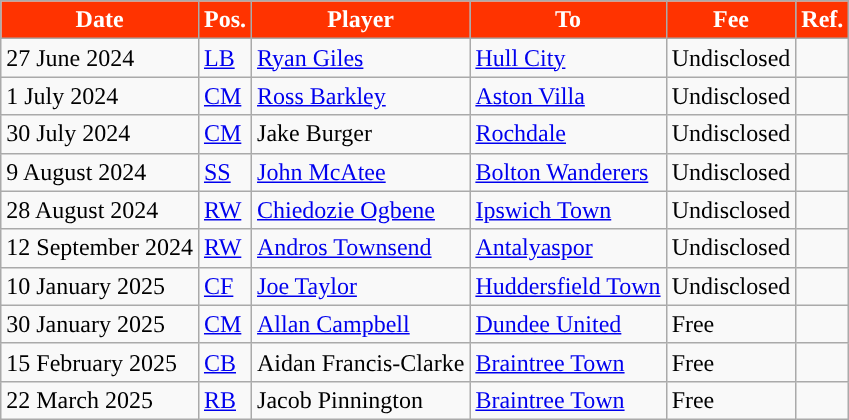<table class="wikitable plainrowheaders sortable">
<tr>
<th style="background-color:#FF3300; color:white; ">Date</th>
<th style="background-color:#FF3300; color:white; ">Pos.</th>
<th style="background-color:#FF3300; color:white; ">Player</th>
<th style="background-color:#FF3300; color:white; ">To</th>
<th style="background-color:#FF3300; color:white; ">Fee</th>
<th style="background-color:#FF3300; color:white; ">Ref.</th>
</tr>
<tr>
<td>27 June 2024</td>
<td><a href='#'>LB</a></td>
<td> <a href='#'>Ryan Giles</a></td>
<td> <a href='#'>Hull City</a></td>
<td>Undisclosed</td>
<td></td>
</tr>
<tr>
<td>1 July 2024</td>
<td><a href='#'>CM</a></td>
<td> <a href='#'>Ross Barkley</a></td>
<td> <a href='#'>Aston Villa</a></td>
<td>Undisclosed</td>
<td></td>
</tr>
<tr>
<td>30 July 2024</td>
<td><a href='#'>CM</a></td>
<td> Jake Burger</td>
<td> <a href='#'>Rochdale</a></td>
<td>Undisclosed</td>
<td></td>
</tr>
<tr>
<td>9 August 2024</td>
<td><a href='#'>SS</a></td>
<td> <a href='#'>John McAtee</a></td>
<td> <a href='#'>Bolton Wanderers</a></td>
<td>Undisclosed</td>
<td></td>
</tr>
<tr>
<td>28 August 2024</td>
<td><a href='#'>RW</a></td>
<td> <a href='#'>Chiedozie Ogbene</a></td>
<td> <a href='#'>Ipswich Town</a></td>
<td>Undisclosed</td>
<td></td>
</tr>
<tr>
<td>12 September 2024</td>
<td><a href='#'>RW</a></td>
<td> <a href='#'>Andros Townsend</a></td>
<td> <a href='#'>Antalyaspor</a></td>
<td>Undisclosed</td>
<td></td>
</tr>
<tr>
<td>10 January 2025</td>
<td><a href='#'>CF</a></td>
<td> <a href='#'>Joe Taylor</a></td>
<td> <a href='#'>Huddersfield Town</a></td>
<td>Undisclosed</td>
<td></td>
</tr>
<tr>
<td>30 January 2025</td>
<td><a href='#'>CM</a></td>
<td> <a href='#'>Allan Campbell</a></td>
<td> <a href='#'>Dundee United</a></td>
<td>Free</td>
<td></td>
</tr>
<tr>
<td>15 February 2025</td>
<td><a href='#'>CB</a></td>
<td> Aidan Francis-Clarke</td>
<td> <a href='#'>Braintree Town</a></td>
<td>Free</td>
<td></td>
</tr>
<tr>
<td>22 March 2025</td>
<td><a href='#'>RB</a></td>
<td> Jacob Pinnington</td>
<td> <a href='#'>Braintree Town</a></td>
<td>Free</td>
<td></td>
</tr>
</table>
